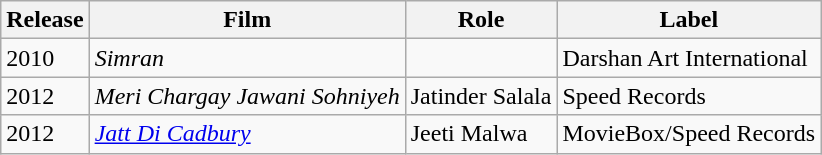<table class="wikitable">
<tr>
<th>Release</th>
<th>Film</th>
<th>Role</th>
<th>Label</th>
</tr>
<tr>
<td>2010</td>
<td><em>Simran</em></td>
<td></td>
<td>Darshan Art International</td>
</tr>
<tr>
<td>2012</td>
<td><em>Meri Chargay Jawani Sohniyeh</em></td>
<td>Jatinder Salala</td>
<td>Speed Records</td>
</tr>
<tr>
<td>2012</td>
<td><em><a href='#'>Jatt Di Cadbury</a></em></td>
<td>Jeeti Malwa</td>
<td>MovieBox/Speed Records</td>
</tr>
</table>
